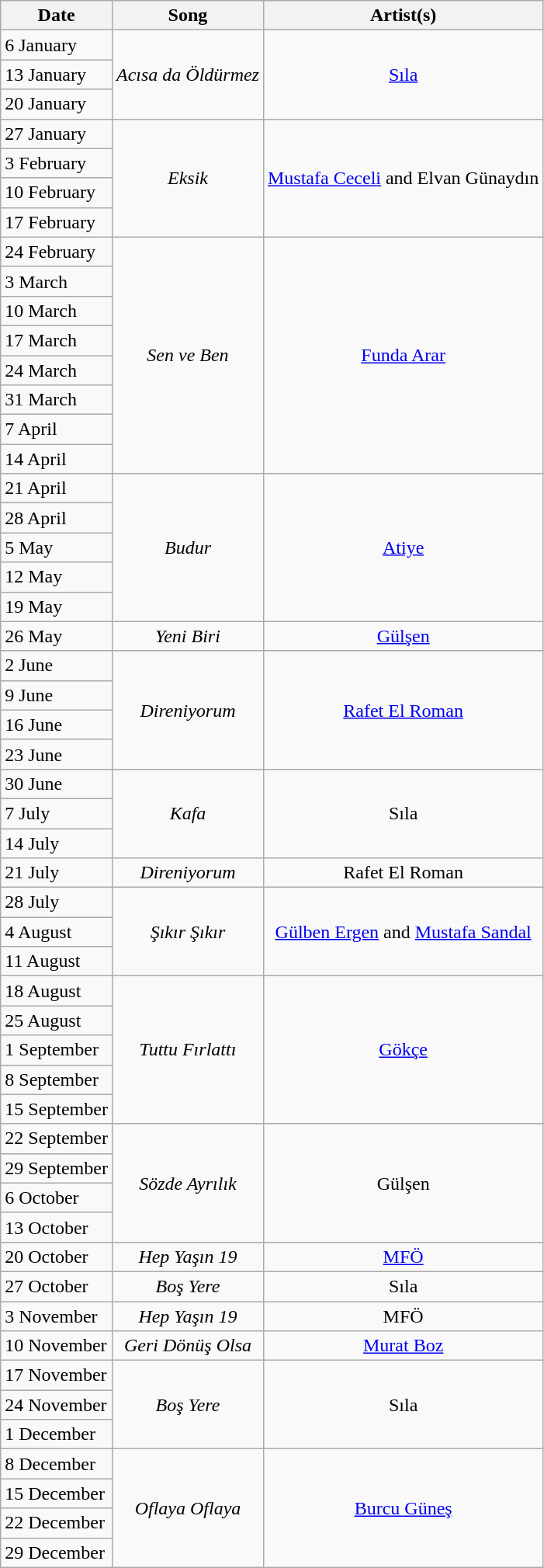<table class="wikitable">
<tr>
<th style="text-align: center;">Date</th>
<th style="text-align: center;">Song</th>
<th style="text-align: center;">Artist(s)</th>
</tr>
<tr>
<td>6 January</td>
<td style="text-align: center;" rowspan="3"><em>Acısa da Öldürmez</em></td>
<td style="text-align: center;" rowspan="3"><a href='#'>Sıla</a></td>
</tr>
<tr>
<td>13 January</td>
</tr>
<tr>
<td>20 January</td>
</tr>
<tr>
<td>27 January</td>
<td style="text-align: center;" rowspan="4"><em>Eksik</em></td>
<td style="text-align: center;" rowspan="4"><a href='#'>Mustafa Ceceli</a> and Elvan Günaydın</td>
</tr>
<tr>
<td>3 February</td>
</tr>
<tr>
<td>10 February</td>
</tr>
<tr>
<td>17 February</td>
</tr>
<tr>
<td>24 February</td>
<td style="text-align: center;" rowspan="8"><em>Sen ve Ben</em></td>
<td style="text-align: center;" rowspan="8"><a href='#'>Funda Arar</a></td>
</tr>
<tr>
<td>3 March</td>
</tr>
<tr>
<td>10 March</td>
</tr>
<tr>
<td>17 March</td>
</tr>
<tr>
<td>24 March</td>
</tr>
<tr>
<td>31 March</td>
</tr>
<tr>
<td>7 April</td>
</tr>
<tr>
<td>14 April</td>
</tr>
<tr>
<td>21 April</td>
<td style="text-align: center;" rowspan="5"><em>Budur</em></td>
<td style="text-align: center;" rowspan="5"><a href='#'>Atiye</a></td>
</tr>
<tr>
<td>28 April</td>
</tr>
<tr>
<td>5 May</td>
</tr>
<tr>
<td>12 May</td>
</tr>
<tr>
<td>19 May</td>
</tr>
<tr>
<td>26 May</td>
<td style="text-align: center;" rowspan="1"><em>Yeni Biri</em> </td>
<td style="text-align: center;" rowspan="1"><a href='#'>Gülşen</a></td>
</tr>
<tr>
<td>2 June</td>
<td style="text-align: center;" rowspan="4"><em>Direniyorum</em> </td>
<td style="text-align: center;" rowspan="4"><a href='#'>Rafet El Roman</a></td>
</tr>
<tr>
<td>9 June</td>
</tr>
<tr>
<td>16 June</td>
</tr>
<tr>
<td>23 June</td>
</tr>
<tr>
<td>30 June</td>
<td style="text-align: center;" rowspan="3"><em>Kafa</em> </td>
<td style="text-align: center;" rowspan="3">Sıla</td>
</tr>
<tr>
<td>7 July</td>
</tr>
<tr>
<td>14 July</td>
</tr>
<tr>
<td>21 July</td>
<td style="text-align: center;" rowspan="1"><em>Direniyorum</em> </td>
<td style="text-align: center;" rowspan="1">Rafet El Roman</td>
</tr>
<tr>
<td>28 July</td>
<td style="text-align: center;" rowspan="3"><em>Şıkır Şıkır</em> </td>
<td style="text-align: center;" rowspan="3"><a href='#'>Gülben Ergen</a> and <a href='#'>Mustafa Sandal</a></td>
</tr>
<tr>
<td>4 August</td>
</tr>
<tr>
<td>11 August</td>
</tr>
<tr>
<td>18 August</td>
<td style="text-align: center;" rowspan="5"><em>Tuttu Fırlattı</em><br></td>
<td style="text-align: center;" rowspan="5"><a href='#'>Gökçe</a></td>
</tr>
<tr>
<td>25 August</td>
</tr>
<tr>
<td>1 September</td>
</tr>
<tr>
<td>8 September</td>
</tr>
<tr>
<td>15 September</td>
</tr>
<tr>
<td>22 September</td>
<td style="text-align: center;" rowspan="4"><em>Sözde Ayrılık</em> </td>
<td style="text-align: center;" rowspan="4">Gülşen</td>
</tr>
<tr>
<td>29 September</td>
</tr>
<tr>
<td>6 October</td>
</tr>
<tr>
<td>13 October</td>
</tr>
<tr>
<td>20 October</td>
<td style="text-align: center;" rowspan="1"><em>Hep Yaşın 19</em> </td>
<td style="text-align: center;" rowspan="1"><a href='#'>MFÖ</a></td>
</tr>
<tr>
<td>27 October</td>
<td style="text-align: center;" rowspan="1"><em>Boş Yere</em></td>
<td style="text-align: center;" rowspan="1">Sıla</td>
</tr>
<tr>
<td>3 November</td>
<td style="text-align: center;" rowspan="1"><em>Hep Yaşın 19</em> </td>
<td style="text-align: center;" rowspan="1">MFÖ</td>
</tr>
<tr>
<td>10 November</td>
<td style="text-align: center;" rowspan="1"><em>Geri Dönüş Olsa</em> </td>
<td style="text-align: center;" rowspan="1"><a href='#'>Murat Boz</a></td>
</tr>
<tr>
<td>17 November</td>
<td style="text-align: center;" rowspan="3"><em>Boş Yere</em> </td>
<td style="text-align: center;" rowspan="3">Sıla</td>
</tr>
<tr>
<td>24 November</td>
</tr>
<tr>
<td>1 December</td>
</tr>
<tr>
<td>8 December</td>
<td style="text-align: center;" rowspan="4"><em>Oflaya Oflaya</em><br></td>
<td style="text-align: center;" rowspan="4"><a href='#'>Burcu Güneş</a></td>
</tr>
<tr>
<td>15 December</td>
</tr>
<tr>
<td>22 December</td>
</tr>
<tr>
<td>29 December</td>
</tr>
</table>
